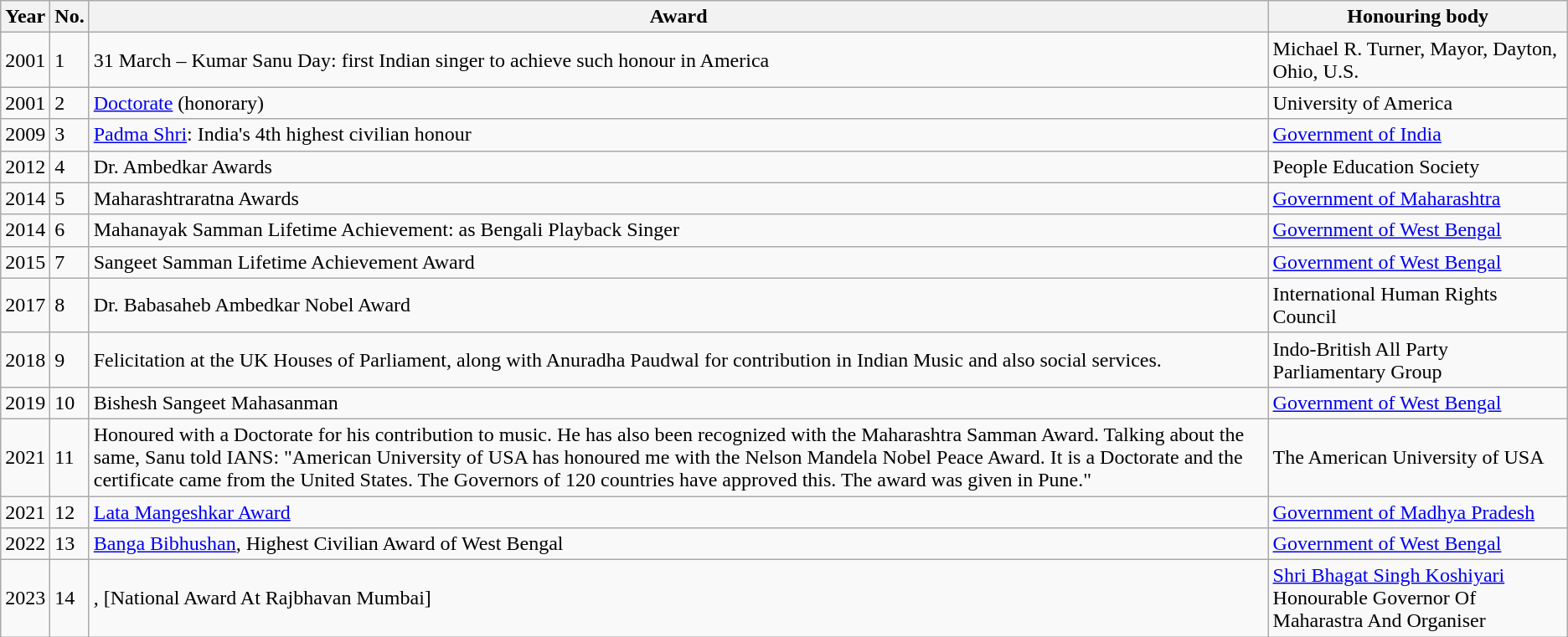<table class="wikitable sortable">
<tr>
<th>Year</th>
<th>No.</th>
<th>Award</th>
<th>Honouring body</th>
</tr>
<tr>
<td>2001</td>
<td>1</td>
<td>31 March – Kumar Sanu Day: first Indian singer to achieve such honour in America</td>
<td>Michael R. Turner, Mayor, Dayton, Ohio, U.S.</td>
</tr>
<tr>
<td>2001</td>
<td>2</td>
<td><a href='#'>Doctorate</a> (honorary)</td>
<td>University of America</td>
</tr>
<tr>
<td>2009</td>
<td>3</td>
<td><a href='#'>Padma Shri</a>: India's 4th highest civilian honour</td>
<td><a href='#'>Government of India</a></td>
</tr>
<tr>
<td>2012</td>
<td>4</td>
<td>Dr. Ambedkar Awards</td>
<td>People Education Society</td>
</tr>
<tr>
<td>2014</td>
<td>5</td>
<td>Maharashtraratna Awards</td>
<td><a href='#'>Government of Maharashtra</a></td>
</tr>
<tr>
<td>2014</td>
<td>6</td>
<td>Mahanayak Samman Lifetime Achievement: as Bengali Playback Singer</td>
<td><a href='#'>Government of West Bengal</a></td>
</tr>
<tr>
<td>2015</td>
<td>7</td>
<td>Sangeet Samman Lifetime Achievement Award</td>
<td><a href='#'>Government of West Bengal</a></td>
</tr>
<tr>
<td>2017</td>
<td>8</td>
<td>Dr. Babasaheb Ambedkar Nobel Award</td>
<td>International Human Rights Council</td>
</tr>
<tr>
<td>2018</td>
<td>9</td>
<td>Felicitation at the UK Houses of Parliament, along with Anuradha Paudwal for contribution in Indian Music and also social services.</td>
<td>Indo-British All Party Parliamentary Group</td>
</tr>
<tr>
<td>2019</td>
<td>10</td>
<td>Bishesh Sangeet Mahasanman</td>
<td><a href='#'>Government of West Bengal</a></td>
</tr>
<tr>
<td>2021</td>
<td>11</td>
<td>Honoured with a Doctorate for his contribution to music. He has also been recognized with the Maharashtra Samman Award. Talking about the same, Sanu told IANS: "American University of USA has honoured me with the Nelson Mandela Nobel Peace Award. It is a Doctorate and the certificate came from the United States. The Governors of 120 countries have approved this. The award was given in Pune."</td>
<td>The American University of USA</td>
</tr>
<tr>
<td>2021</td>
<td>12</td>
<td><a href='#'>Lata Mangeshkar Award</a></td>
<td><a href='#'>Government of Madhya Pradesh</a></td>
</tr>
<tr>
<td>2022</td>
<td>13</td>
<td><a href='#'>Banga Bibhushan</a>, Highest Civilian Award of West Bengal</td>
<td><a href='#'>Government of West Bengal</a></td>
</tr>
<tr>
<td>2023</td>
<td>14</td>
<td>, [National Award At Rajbhavan Mumbai]</td>
<td><a href='#'>Shri Bhagat Singh Koshiyari</a> Honourable Governor Of Maharastra And Organiser </td>
</tr>
</table>
